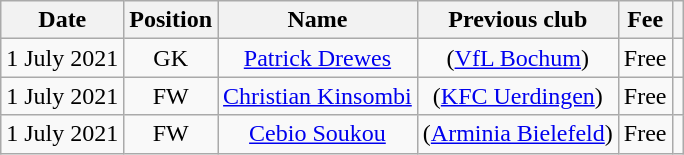<table class="wikitable" style="text-align:center;">
<tr>
<th>Date</th>
<th>Position</th>
<th>Name</th>
<th>Previous club</th>
<th>Fee</th>
<th></th>
</tr>
<tr>
<td>1 July 2021</td>
<td>GK</td>
<td><a href='#'>Patrick Drewes</a></td>
<td>(<a href='#'>VfL Bochum</a>)</td>
<td>Free</td>
<td></td>
</tr>
<tr>
<td>1 July 2021</td>
<td>FW</td>
<td><a href='#'>Christian Kinsombi</a></td>
<td>(<a href='#'>KFC Uerdingen</a>)</td>
<td>Free</td>
<td></td>
</tr>
<tr>
<td>1 July 2021</td>
<td>FW</td>
<td><a href='#'>Cebio Soukou</a></td>
<td>(<a href='#'>Arminia Bielefeld</a>)</td>
<td>Free</td>
<td></td>
</tr>
</table>
